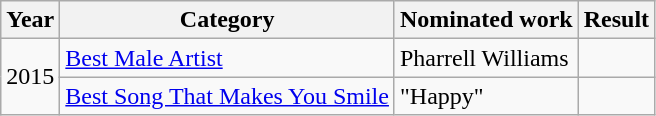<table class="wikitable">
<tr>
<th>Year</th>
<th>Category</th>
<th>Nominated work</th>
<th>Result</th>
</tr>
<tr>
<td rowspan="2">2015</td>
<td><a href='#'>Best Male Artist</a></td>
<td>Pharrell Williams</td>
<td></td>
</tr>
<tr>
<td><a href='#'>Best Song That Makes You Smile</a></td>
<td>"Happy"</td>
<td></td>
</tr>
</table>
